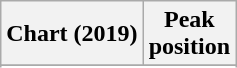<table class="wikitable sortable plainrowheaders">
<tr>
<th scope="col">Chart (2019)</th>
<th scope="col">Peak<br>position</th>
</tr>
<tr>
</tr>
<tr>
</tr>
</table>
